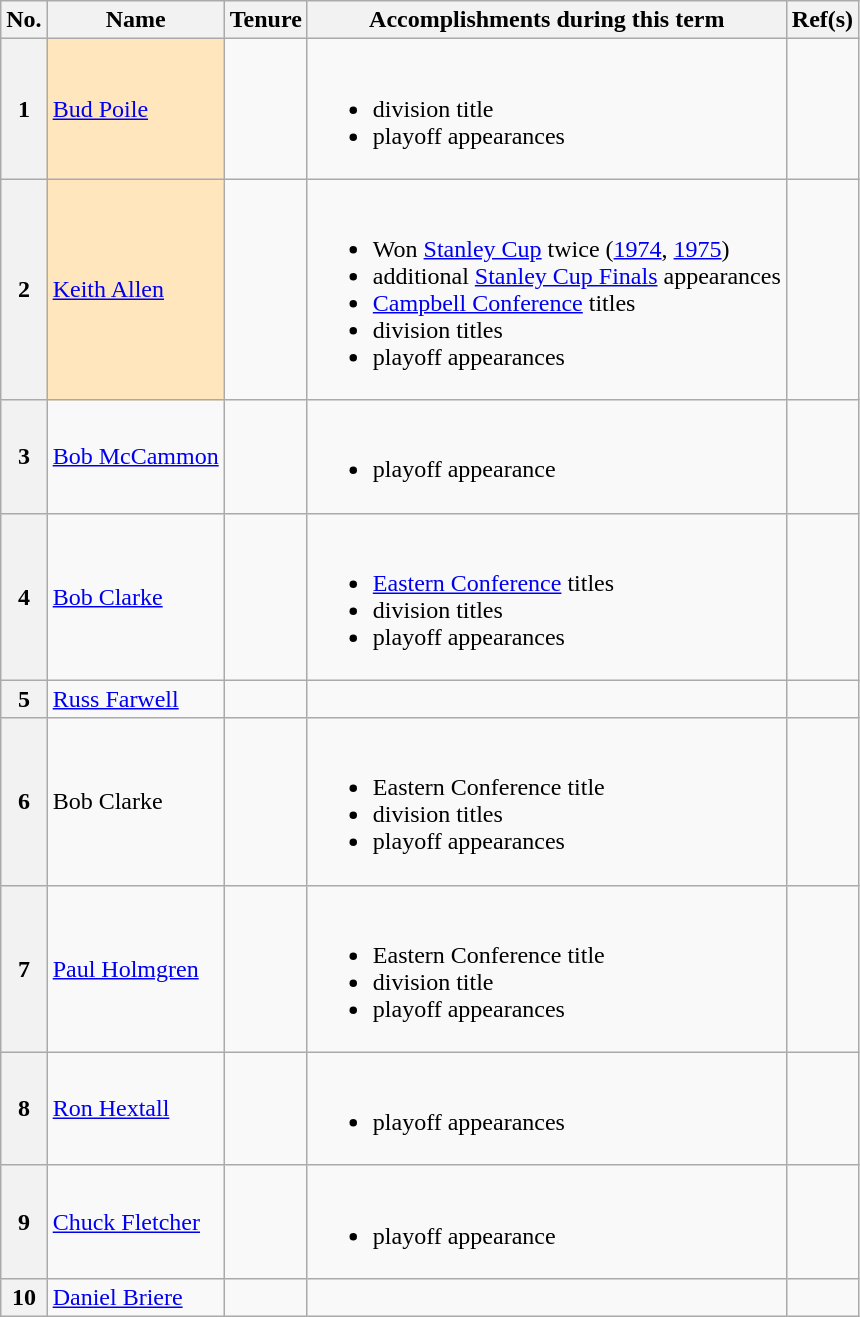<table class="wikitable">
<tr>
<th scope="col">No.</th>
<th scope="col">Name</th>
<th scope="col">Tenure</th>
<th scope="col">Accomplishments during this term</th>
<th scope="col">Ref(s)</th>
</tr>
<tr>
<th scope="row">1</th>
<td style="background: #FFE6BD;"><a href='#'>Bud Poile</a></td>
<td></td>
<td><br><ul><li> division title</li><li> playoff appearances</li></ul></td>
<td></td>
</tr>
<tr>
<th scope="row">2</th>
<td style="background: #FFE6BD;"><a href='#'>Keith Allen</a></td>
<td></td>
<td><br><ul><li>Won <a href='#'>Stanley Cup</a> twice (<a href='#'>1974</a>, <a href='#'>1975</a>)</li><li> additional <a href='#'>Stanley Cup Finals</a> appearances</li><li> <a href='#'>Campbell Conference</a> titles</li><li> division titles</li><li> playoff appearances</li></ul></td>
<td></td>
</tr>
<tr>
<th scope="row">3</th>
<td><a href='#'>Bob McCammon</a></td>
<td></td>
<td><br><ul><li> playoff appearance</li></ul></td>
<td></td>
</tr>
<tr>
<th scope="row">4</th>
<td><a href='#'>Bob Clarke</a></td>
<td></td>
<td><br><ul><li> <a href='#'>Eastern Conference</a> titles</li><li> division titles</li><li> playoff appearances</li></ul></td>
<td></td>
</tr>
<tr>
<th scope="row">5</th>
<td><a href='#'>Russ Farwell</a></td>
<td></td>
<td></td>
<td></td>
</tr>
<tr>
<th scope="row">6</th>
<td>Bob Clarke</td>
<td></td>
<td><br><ul><li> Eastern Conference title</li><li> division titles</li><li> playoff appearances</li></ul></td>
<td></td>
</tr>
<tr>
<th scope="row">7</th>
<td><a href='#'>Paul Holmgren</a></td>
<td></td>
<td><br><ul><li> Eastern Conference title</li><li> division title</li><li> playoff appearances</li></ul></td>
<td></td>
</tr>
<tr>
<th scope="row">8</th>
<td><a href='#'>Ron Hextall</a></td>
<td></td>
<td><br><ul><li> playoff appearances</li></ul></td>
<td></td>
</tr>
<tr>
<th scope="row">9</th>
<td><a href='#'>Chuck Fletcher</a></td>
<td></td>
<td><br><ul><li> playoff appearance</li></ul></td>
<td></td>
</tr>
<tr>
<th scope="row">10</th>
<td><a href='#'>Daniel Briere</a></td>
<td></td>
<td></td>
<td></td>
</tr>
</table>
